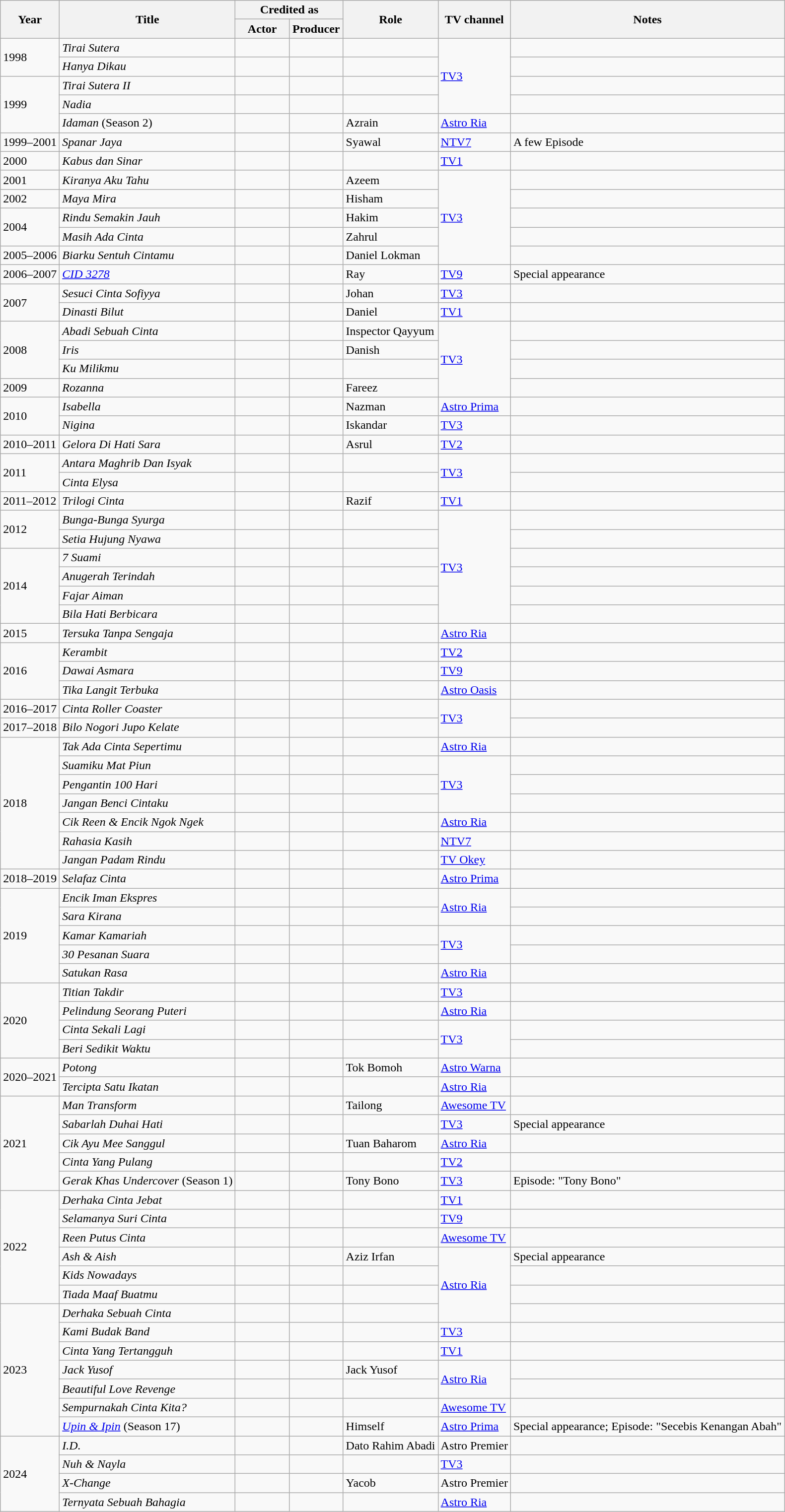<table class="wikitable">
<tr>
<th rowspan="2">Year</th>
<th rowspan="2">Title</th>
<th colspan="2">Credited as</th>
<th rowspan="2">Role</th>
<th rowspan="2">TV channel</th>
<th rowspan="2">Notes</th>
</tr>
<tr>
<th width="65">Actor</th>
<th width="65">Producer</th>
</tr>
<tr>
<td rowspan="2">1998</td>
<td><em>Tirai Sutera</em></td>
<td></td>
<td></td>
<td></td>
<td rowspan="4"><a href='#'>TV3</a></td>
<td></td>
</tr>
<tr>
<td><em>Hanya Dikau</em></td>
<td></td>
<td></td>
<td></td>
<td></td>
</tr>
<tr>
<td rowspan="3">1999</td>
<td><em>Tirai Sutera II</em></td>
<td></td>
<td></td>
<td></td>
<td></td>
</tr>
<tr>
<td><em>Nadia</em></td>
<td></td>
<td></td>
<td></td>
<td></td>
</tr>
<tr>
<td><em>Idaman</em> (Season 2)</td>
<td></td>
<td></td>
<td>Azrain</td>
<td><a href='#'>Astro Ria</a></td>
<td></td>
</tr>
<tr>
<td>1999–2001</td>
<td><em>Spanar Jaya</em></td>
<td></td>
<td></td>
<td>Syawal</td>
<td><a href='#'>NTV7</a></td>
<td>A few Episode</td>
</tr>
<tr>
<td>2000</td>
<td><em>Kabus dan Sinar</em></td>
<td></td>
<td></td>
<td></td>
<td><a href='#'>TV1</a></td>
<td></td>
</tr>
<tr>
<td>2001</td>
<td><em>Kiranya Aku Tahu</em></td>
<td></td>
<td></td>
<td>Azeem</td>
<td rowspan="5"><a href='#'>TV3</a></td>
<td></td>
</tr>
<tr>
<td>2002</td>
<td><em>Maya Mira</em></td>
<td></td>
<td></td>
<td>Hisham</td>
<td></td>
</tr>
<tr>
<td rowspan="2">2004</td>
<td><em>Rindu Semakin Jauh</em></td>
<td></td>
<td></td>
<td>Hakim</td>
<td></td>
</tr>
<tr>
<td><em>Masih Ada Cinta</em></td>
<td></td>
<td></td>
<td>Zahrul</td>
<td></td>
</tr>
<tr>
<td>2005–2006</td>
<td><em>Biarku Sentuh Cintamu</em></td>
<td></td>
<td></td>
<td>Daniel Lokman</td>
<td></td>
</tr>
<tr>
<td>2006–2007</td>
<td><em><a href='#'>CID 3278</a></em></td>
<td></td>
<td></td>
<td>Ray</td>
<td><a href='#'>TV9</a></td>
<td>Special appearance</td>
</tr>
<tr>
<td rowspan="2">2007</td>
<td><em>Sesuci Cinta Sofiyya</em></td>
<td></td>
<td></td>
<td>Johan</td>
<td><a href='#'>TV3</a></td>
<td></td>
</tr>
<tr>
<td><em>Dinasti Bilut</em></td>
<td></td>
<td></td>
<td>Daniel</td>
<td><a href='#'>TV1</a></td>
<td></td>
</tr>
<tr>
<td rowspan="3">2008</td>
<td><em>Abadi Sebuah Cinta</em></td>
<td></td>
<td></td>
<td>Inspector Qayyum</td>
<td rowspan="4"><a href='#'>TV3</a></td>
<td></td>
</tr>
<tr>
<td><em>Iris</em></td>
<td></td>
<td></td>
<td>Danish</td>
<td></td>
</tr>
<tr>
<td><em>Ku Milikmu</em></td>
<td></td>
<td></td>
<td></td>
<td></td>
</tr>
<tr>
<td>2009</td>
<td><em>Rozanna</em></td>
<td></td>
<td></td>
<td>Fareez</td>
<td></td>
</tr>
<tr>
<td rowspan="2">2010</td>
<td><em>Isabella</em></td>
<td></td>
<td></td>
<td>Nazman</td>
<td><a href='#'>Astro Prima</a></td>
<td></td>
</tr>
<tr>
<td><em>Nigina</em></td>
<td></td>
<td></td>
<td>Iskandar</td>
<td><a href='#'>TV3</a></td>
<td></td>
</tr>
<tr>
<td>2010–2011</td>
<td><em>Gelora Di Hati Sara</em></td>
<td></td>
<td></td>
<td>Asrul</td>
<td><a href='#'>TV2</a></td>
<td></td>
</tr>
<tr>
<td rowspan="2">2011</td>
<td><em>Antara Maghrib Dan Isyak</em></td>
<td></td>
<td></td>
<td></td>
<td rowspan="2"><a href='#'>TV3</a></td>
<td></td>
</tr>
<tr>
<td><em>Cinta Elysa</em></td>
<td></td>
<td></td>
<td></td>
<td></td>
</tr>
<tr>
<td>2011–2012</td>
<td><em>Trilogi Cinta</em></td>
<td></td>
<td></td>
<td>Razif</td>
<td><a href='#'>TV1</a></td>
<td></td>
</tr>
<tr>
<td rowspan="2">2012</td>
<td><em>Bunga-Bunga Syurga</em></td>
<td></td>
<td></td>
<td></td>
<td rowspan="6"><a href='#'>TV3</a></td>
<td></td>
</tr>
<tr>
<td><em>Setia Hujung Nyawa</em></td>
<td></td>
<td></td>
<td></td>
<td></td>
</tr>
<tr>
<td rowspan="4">2014</td>
<td><em>7 Suami</em></td>
<td></td>
<td></td>
<td></td>
<td></td>
</tr>
<tr>
<td><em>Anugerah Terindah</em></td>
<td></td>
<td></td>
<td></td>
<td></td>
</tr>
<tr>
<td><em>Fajar Aiman</em></td>
<td></td>
<td></td>
<td></td>
<td></td>
</tr>
<tr>
<td><em>Bila Hati Berbicara</em></td>
<td></td>
<td></td>
<td></td>
<td></td>
</tr>
<tr>
<td>2015</td>
<td><em>Tersuka Tanpa Sengaja</em></td>
<td></td>
<td></td>
<td></td>
<td><a href='#'>Astro Ria</a></td>
<td></td>
</tr>
<tr>
<td rowspan="3">2016</td>
<td><em>Kerambit</em></td>
<td></td>
<td></td>
<td></td>
<td><a href='#'>TV2</a></td>
<td></td>
</tr>
<tr>
<td><em>Dawai Asmara</em></td>
<td></td>
<td></td>
<td></td>
<td><a href='#'>TV9</a></td>
<td></td>
</tr>
<tr>
<td><em>Tika Langit Terbuka</em></td>
<td></td>
<td></td>
<td></td>
<td><a href='#'>Astro Oasis</a></td>
<td></td>
</tr>
<tr>
<td>2016–2017</td>
<td><em>Cinta Roller Coaster</em></td>
<td></td>
<td></td>
<td></td>
<td rowspan="2"><a href='#'>TV3</a></td>
<td></td>
</tr>
<tr>
<td>2017–2018</td>
<td><em>Bilo Nogori Jupo Kelate</em></td>
<td></td>
<td></td>
<td></td>
<td></td>
</tr>
<tr>
<td rowspan="7">2018</td>
<td><em>Tak Ada Cinta Sepertimu</em></td>
<td></td>
<td></td>
<td></td>
<td><a href='#'>Astro Ria</a></td>
<td></td>
</tr>
<tr>
<td><em>Suamiku Mat Piun</em></td>
<td></td>
<td></td>
<td></td>
<td rowspan="3"><a href='#'>TV3</a></td>
<td></td>
</tr>
<tr>
<td><em>Pengantin 100 Hari</em></td>
<td></td>
<td></td>
<td></td>
<td></td>
</tr>
<tr>
<td><em>Jangan Benci Cintaku</em></td>
<td></td>
<td></td>
<td></td>
<td></td>
</tr>
<tr>
<td><em>Cik Reen & Encik Ngok Ngek</em></td>
<td></td>
<td></td>
<td></td>
<td><a href='#'>Astro Ria</a></td>
<td></td>
</tr>
<tr>
<td><em>Rahasia Kasih</em></td>
<td></td>
<td></td>
<td></td>
<td><a href='#'>NTV7</a></td>
<td></td>
</tr>
<tr>
<td><em>Jangan Padam Rindu</em></td>
<td></td>
<td></td>
<td></td>
<td><a href='#'>TV Okey</a></td>
<td></td>
</tr>
<tr>
<td>2018–2019</td>
<td><em>Selafaz Cinta</em></td>
<td></td>
<td></td>
<td></td>
<td><a href='#'>Astro Prima</a></td>
<td></td>
</tr>
<tr>
<td rowspan="5">2019</td>
<td><em>Encik Iman Ekspres</em></td>
<td></td>
<td></td>
<td></td>
<td rowspan="2"><a href='#'>Astro Ria</a></td>
<td></td>
</tr>
<tr>
<td><em>Sara Kirana</em></td>
<td></td>
<td></td>
<td></td>
<td></td>
</tr>
<tr>
<td><em>Kamar Kamariah</em></td>
<td></td>
<td></td>
<td></td>
<td rowspan="2"><a href='#'>TV3</a></td>
<td></td>
</tr>
<tr>
<td><em>30 Pesanan Suara</em></td>
<td></td>
<td></td>
<td></td>
<td></td>
</tr>
<tr>
<td><em>Satukan Rasa</em></td>
<td></td>
<td></td>
<td></td>
<td><a href='#'>Astro Ria</a></td>
<td></td>
</tr>
<tr>
<td rowspan="4">2020</td>
<td><em>Titian Takdir</em></td>
<td></td>
<td></td>
<td></td>
<td><a href='#'>TV3</a></td>
<td></td>
</tr>
<tr>
<td><em>Pelindung Seorang Puteri</em></td>
<td></td>
<td></td>
<td></td>
<td><a href='#'>Astro Ria</a></td>
<td></td>
</tr>
<tr>
<td><em>Cinta Sekali Lagi</em></td>
<td></td>
<td></td>
<td></td>
<td rowspan="2"><a href='#'>TV3</a></td>
<td></td>
</tr>
<tr>
<td><em>Beri Sedikit Waktu</em></td>
<td></td>
<td></td>
<td></td>
<td></td>
</tr>
<tr>
<td rowspan="2">2020–2021</td>
<td><em>Potong</em></td>
<td></td>
<td></td>
<td>Tok Bomoh</td>
<td><a href='#'>Astro Warna</a></td>
<td></td>
</tr>
<tr>
<td><em>Tercipta Satu Ikatan</em></td>
<td></td>
<td></td>
<td></td>
<td><a href='#'>Astro Ria</a></td>
<td></td>
</tr>
<tr>
<td rowspan="5">2021</td>
<td><em>Man Transform</em></td>
<td></td>
<td></td>
<td>Tailong</td>
<td><a href='#'>Awesome TV</a></td>
<td></td>
</tr>
<tr>
<td><em>Sabarlah Duhai Hati</em></td>
<td></td>
<td></td>
<td></td>
<td><a href='#'>TV3</a></td>
<td>Special appearance</td>
</tr>
<tr>
<td><em>Cik Ayu Mee Sanggul</em></td>
<td></td>
<td></td>
<td>Tuan Baharom</td>
<td><a href='#'>Astro Ria</a></td>
<td></td>
</tr>
<tr>
<td><em>Cinta Yang Pulang</em></td>
<td></td>
<td></td>
<td></td>
<td><a href='#'>TV2</a></td>
<td></td>
</tr>
<tr>
<td><em>Gerak Khas Undercover</em> (Season 1)</td>
<td></td>
<td></td>
<td>Tony Bono</td>
<td><a href='#'>TV3</a></td>
<td>Episode: "Tony Bono"</td>
</tr>
<tr>
<td rowspan="6">2022</td>
<td><em>Derhaka Cinta Jebat</em></td>
<td></td>
<td></td>
<td></td>
<td><a href='#'>TV1</a></td>
<td></td>
</tr>
<tr>
<td><em>Selamanya Suri Cinta</em></td>
<td></td>
<td></td>
<td></td>
<td><a href='#'>TV9</a></td>
<td></td>
</tr>
<tr>
<td><em>Reen Putus Cinta</em></td>
<td></td>
<td></td>
<td></td>
<td><a href='#'>Awesome TV</a></td>
<td></td>
</tr>
<tr>
<td><em>Ash & Aish</em></td>
<td></td>
<td></td>
<td>Aziz Irfan</td>
<td rowspan="4"><a href='#'>Astro Ria</a></td>
<td>Special appearance</td>
</tr>
<tr>
<td><em>Kids Nowadays</em></td>
<td></td>
<td></td>
<td></td>
<td></td>
</tr>
<tr>
<td><em>Tiada Maaf Buatmu</em></td>
<td></td>
<td></td>
<td></td>
<td></td>
</tr>
<tr>
<td rowspan="7">2023</td>
<td><em>Derhaka Sebuah Cinta</em></td>
<td></td>
<td></td>
<td></td>
<td></td>
</tr>
<tr>
<td><em>Kami Budak Band</em></td>
<td></td>
<td></td>
<td></td>
<td><a href='#'>TV3</a></td>
<td></td>
</tr>
<tr>
<td><em>Cinta Yang Tertangguh</em></td>
<td></td>
<td></td>
<td></td>
<td><a href='#'>TV1</a></td>
<td></td>
</tr>
<tr>
<td><em>Jack Yusof</em></td>
<td></td>
<td></td>
<td>Jack Yusof</td>
<td rowspan="2"><a href='#'>Astro Ria</a></td>
<td></td>
</tr>
<tr>
<td><em>Beautiful Love Revenge</em></td>
<td></td>
<td></td>
<td></td>
<td></td>
</tr>
<tr>
<td><em>Sempurnakah Cinta Kita?</em></td>
<td></td>
<td></td>
<td></td>
<td><a href='#'>Awesome TV</a></td>
<td></td>
</tr>
<tr>
<td><em><a href='#'>Upin & Ipin</a></em> (Season 17)</td>
<td></td>
<td></td>
<td>Himself</td>
<td><a href='#'>Astro Prima</a></td>
<td>Special appearance; Episode: "Secebis Kenangan Abah"</td>
</tr>
<tr>
<td rowspan="4">2024</td>
<td><em>I.D.</em></td>
<td></td>
<td></td>
<td>Dato Rahim Abadi</td>
<td>Astro Premier</td>
<td></td>
</tr>
<tr>
<td><em>Nuh & Nayla</em></td>
<td></td>
<td></td>
<td></td>
<td><a href='#'>TV3</a></td>
<td></td>
</tr>
<tr>
<td><em>X-Change</em></td>
<td></td>
<td></td>
<td>Yacob</td>
<td>Astro Premier</td>
<td></td>
</tr>
<tr>
<td><em>Ternyata Sebuah Bahagia</em></td>
<td></td>
<td></td>
<td></td>
<td><a href='#'>Astro Ria</a></td>
<td></td>
</tr>
</table>
